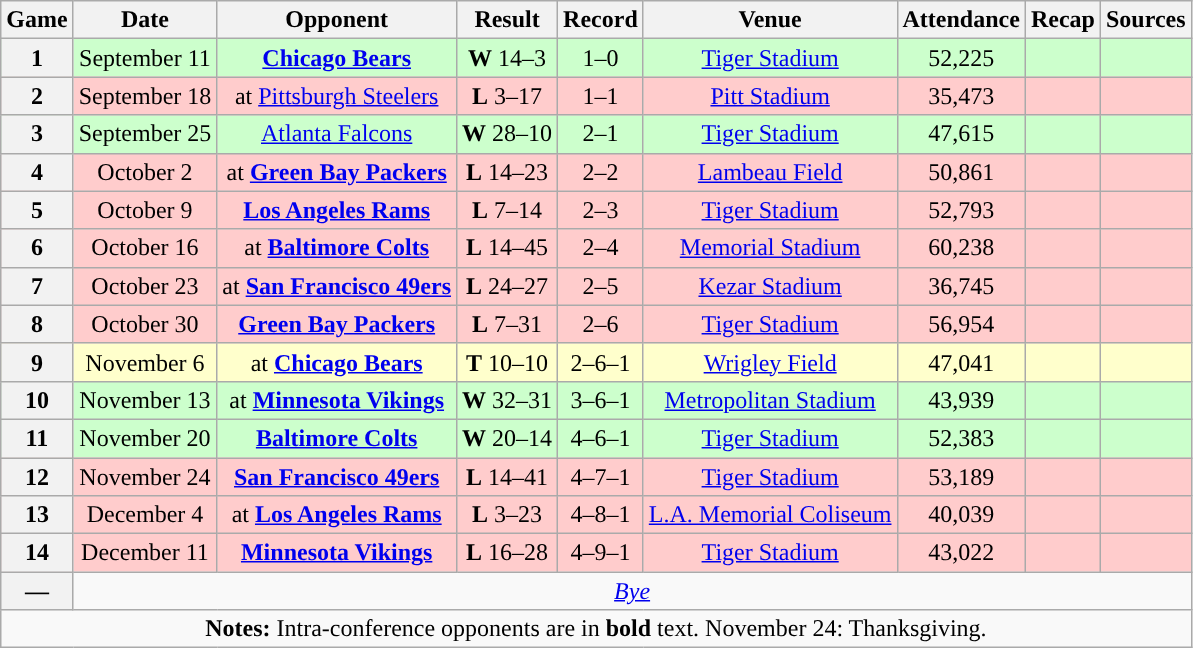<table class="wikitable" style="text-align:center">
<tr>
<th>Game</th>
<th>Date</th>
<th>Opponent</th>
<th>Result</th>
<th>Record</th>
<th>Venue</th>
<th>Attendance</th>
<th>Recap</th>
<th>Sources</th>
</tr>
<tr style="background:#cfc">
<th>1</th>
<td>September 11</td>
<td><strong><a href='#'>Chicago Bears</a></strong></td>
<td><strong>W</strong> 14–3</td>
<td>1–0</td>
<td><a href='#'>Tiger Stadium</a></td>
<td>52,225</td>
<td></td>
<td></td>
</tr>
<tr style="background:#fcc">
<th>2</th>
<td>September 18</td>
<td>at <a href='#'>Pittsburgh Steelers</a></td>
<td><strong>L</strong> 3–17</td>
<td>1–1</td>
<td><a href='#'>Pitt Stadium</a></td>
<td>35,473</td>
<td></td>
<td></td>
</tr>
<tr style="background:#cfc">
<th>3</th>
<td>September 25</td>
<td><a href='#'>Atlanta Falcons</a></td>
<td><strong>W</strong> 28–10</td>
<td>2–1</td>
<td><a href='#'>Tiger Stadium</a></td>
<td>47,615</td>
<td></td>
<td></td>
</tr>
<tr style="background:#fcc">
<th>4</th>
<td>October 2</td>
<td>at <strong><a href='#'>Green Bay Packers</a></strong></td>
<td><strong>L</strong> 14–23</td>
<td>2–2</td>
<td><a href='#'>Lambeau Field</a></td>
<td>50,861</td>
<td></td>
<td></td>
</tr>
<tr style="background:#fcc">
<th>5</th>
<td>October 9</td>
<td><strong><a href='#'>Los Angeles Rams</a></strong></td>
<td><strong>L</strong> 7–14</td>
<td>2–3</td>
<td><a href='#'>Tiger Stadium</a></td>
<td>52,793</td>
<td></td>
<td></td>
</tr>
<tr style="background:#fcc">
<th>6</th>
<td>October 16</td>
<td>at <strong><a href='#'>Baltimore Colts</a></strong></td>
<td><strong>L</strong> 14–45</td>
<td>2–4</td>
<td><a href='#'>Memorial Stadium</a></td>
<td>60,238</td>
<td></td>
<td></td>
</tr>
<tr style="background:#fcc">
<th>7</th>
<td>October 23</td>
<td>at <strong><a href='#'>San Francisco 49ers</a></strong></td>
<td><strong>L</strong> 24–27</td>
<td>2–5</td>
<td><a href='#'>Kezar Stadium</a></td>
<td>36,745</td>
<td></td>
<td></td>
</tr>
<tr style="background:#fcc">
<th>8</th>
<td>October 30</td>
<td><strong><a href='#'>Green Bay Packers</a></strong></td>
<td><strong>L</strong> 7–31</td>
<td>2–6</td>
<td><a href='#'>Tiger Stadium</a></td>
<td>56,954</td>
<td></td>
<td></td>
</tr>
<tr style="background:#ffc">
<th>9</th>
<td>November 6</td>
<td>at <strong><a href='#'>Chicago Bears</a></strong></td>
<td><strong>T</strong> 10–10</td>
<td>2–6–1</td>
<td><a href='#'>Wrigley Field</a></td>
<td>47,041</td>
<td></td>
<td></td>
</tr>
<tr style="background:#cfc">
<th>10</th>
<td>November 13</td>
<td>at <strong><a href='#'>Minnesota Vikings</a></strong></td>
<td><strong>W</strong> 32–31</td>
<td>3–6–1</td>
<td><a href='#'>Metropolitan Stadium</a></td>
<td>43,939</td>
<td></td>
<td></td>
</tr>
<tr style="background:#cfc">
<th>11</th>
<td>November 20</td>
<td><strong><a href='#'>Baltimore Colts</a></strong></td>
<td><strong>W</strong> 20–14</td>
<td>4–6–1</td>
<td><a href='#'>Tiger Stadium</a></td>
<td>52,383</td>
<td></td>
<td></td>
</tr>
<tr style="background:#fcc">
<th>12</th>
<td>November 24</td>
<td><strong><a href='#'>San Francisco 49ers</a></strong></td>
<td><strong>L</strong> 14–41</td>
<td>4–7–1</td>
<td><a href='#'>Tiger Stadium</a></td>
<td>53,189</td>
<td></td>
<td></td>
</tr>
<tr style="background:#fcc">
<th>13</th>
<td>December 4</td>
<td>at <strong><a href='#'>Los Angeles Rams</a></strong></td>
<td><strong>L</strong> 3–23</td>
<td>4–8–1</td>
<td><a href='#'>L.A. Memorial Coliseum</a></td>
<td>40,039</td>
<td></td>
<td></td>
</tr>
<tr style="background:#fcc">
<th>14</th>
<td>December 11</td>
<td><strong><a href='#'>Minnesota Vikings</a></strong></td>
<td><strong>L</strong> 16–28</td>
<td>4–9–1</td>
<td><a href='#'>Tiger Stadium</a></td>
<td>43,022</td>
<td></td>
<td></td>
</tr>
<tr>
<th>—</th>
<td colspan=10 align="center"><em><a href='#'>Bye</a></em></td>
</tr>
<tr>
<td colspan="10"><strong>Notes:</strong> Intra-conference opponents are in <strong>bold</strong> text. November 24: Thanksgiving.</td>
</tr>
</table>
